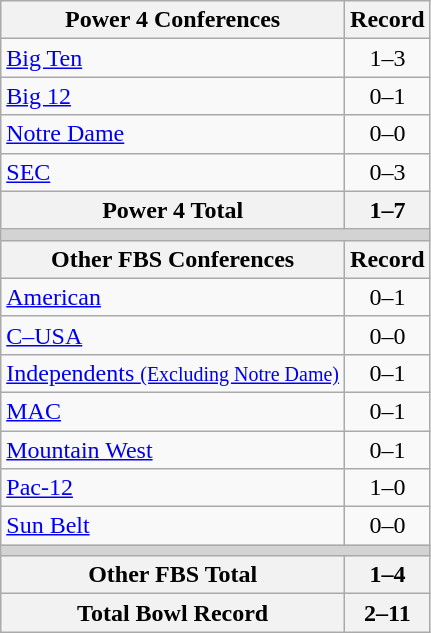<table class="wikitable">
<tr>
<th>Power 4 Conferences</th>
<th>Record</th>
</tr>
<tr>
<td><a href='#'>Big Ten</a></td>
<td style="text-align:center">1–3</td>
</tr>
<tr>
<td><a href='#'>Big 12</a></td>
<td style="text-align:center">0–1</td>
</tr>
<tr>
<td><a href='#'>Notre Dame</a></td>
<td style="text-align:center">0–0</td>
</tr>
<tr>
<td><a href='#'>SEC</a></td>
<td style="text-align:center">0–3</td>
</tr>
<tr>
<th>Power 4 Total</th>
<th>1–7</th>
</tr>
<tr>
<th colspan="2" style="background:lightgrey;"></th>
</tr>
<tr>
<th>Other FBS Conferences</th>
<th>Record</th>
</tr>
<tr>
<td><a href='#'>American</a></td>
<td style="text-align:center">0–1</td>
</tr>
<tr>
<td><a href='#'>C–USA</a></td>
<td style="text-align:center">0–0</td>
</tr>
<tr>
<td><a href='#'>Independents <small>(Excluding Notre Dame)</small></a></td>
<td style="text-align:center">0–1</td>
</tr>
<tr>
<td><a href='#'>MAC</a></td>
<td style="text-align:center">0–1</td>
</tr>
<tr>
<td><a href='#'>Mountain West</a></td>
<td style="text-align:center">0–1</td>
</tr>
<tr>
<td><a href='#'>Pac-12</a></td>
<td style="text-align:center">1–0</td>
</tr>
<tr>
<td><a href='#'>Sun Belt</a></td>
<td style="text-align:center">0–0</td>
</tr>
<tr>
<th colspan="2" style="background:lightgrey;"></th>
</tr>
<tr>
<th>Other FBS Total</th>
<th>1–4</th>
</tr>
<tr>
<th>Total Bowl Record</th>
<th>2–11</th>
</tr>
</table>
